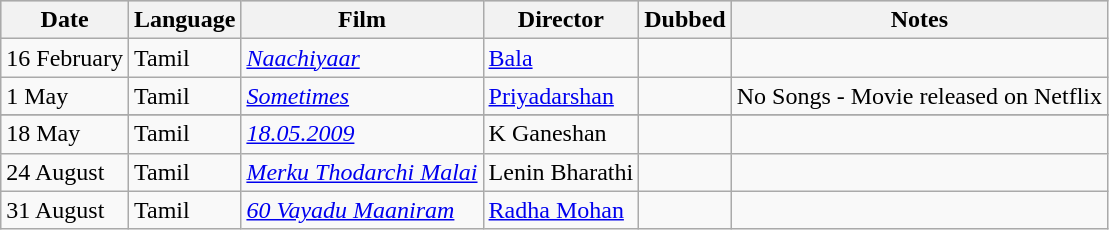<table class="wikitable sortable">
<tr bgcolor="#CCCCCC" align="center"|->
<th>Date</th>
<th>Language</th>
<th>Film</th>
<th>Director</th>
<th>Dubbed</th>
<th>Notes</th>
</tr>
<tr>
<td>16 February</td>
<td>Tamil</td>
<td><em><a href='#'>Naachiyaar</a></em></td>
<td><a href='#'>Bala</a></td>
<td></td>
<td></td>
</tr>
<tr>
<td>1 May</td>
<td>Tamil</td>
<td><em><a href='#'>Sometimes</a></em></td>
<td><a href='#'>Priyadarshan</a></td>
<td></td>
<td>No Songs - Movie released on Netflix</td>
</tr>
<tr>
</tr>
<tr>
<td>18 May</td>
<td>Tamil</td>
<td><em><a href='#'>18.05.2009</a></em></td>
<td>K Ganeshan</td>
<td></td>
<td></td>
</tr>
<tr>
<td>24 August</td>
<td>Tamil</td>
<td><em><a href='#'>Merku Thodarchi Malai</a></em></td>
<td>Lenin Bharathi</td>
<td></td>
<td></td>
</tr>
<tr>
<td>31 August</td>
<td>Tamil</td>
<td><em><a href='#'>60 Vayadu Maaniram</a></em></td>
<td><a href='#'>Radha Mohan</a></td>
<td></td>
<td></td>
</tr>
</table>
